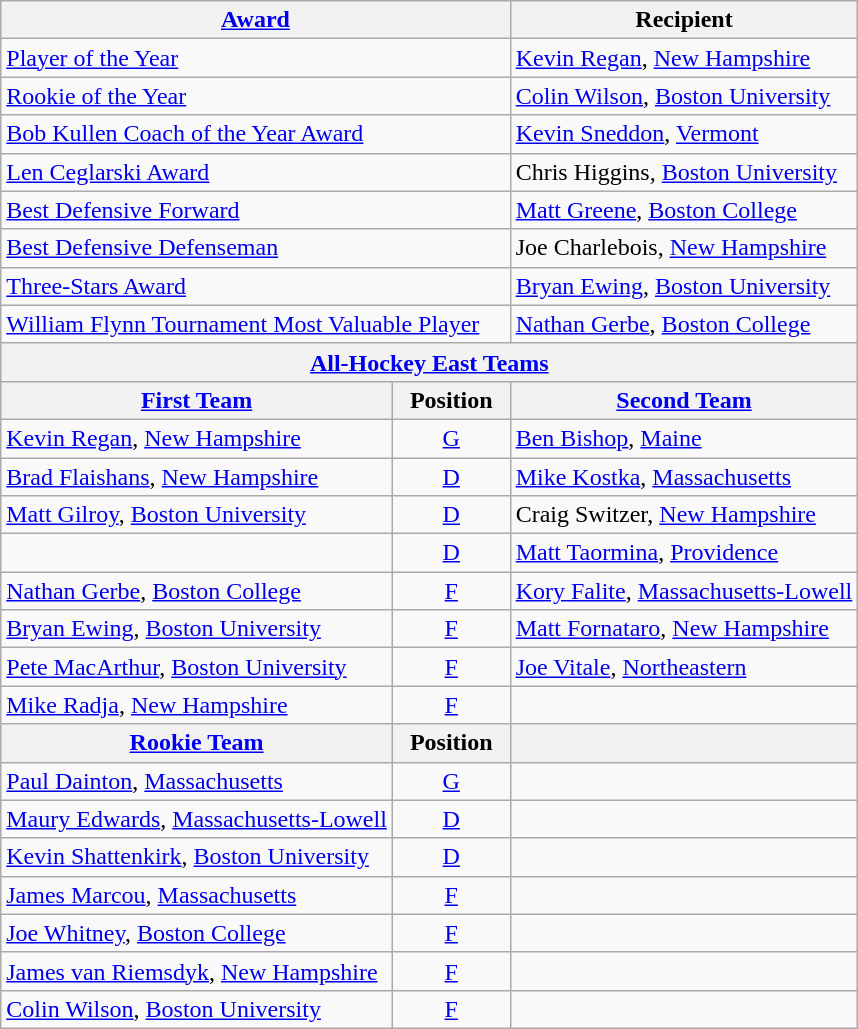<table class="wikitable">
<tr>
<th colspan=2><a href='#'>Award</a></th>
<th>Recipient</th>
</tr>
<tr>
<td colspan=2><a href='#'>Player of the Year</a></td>
<td><a href='#'>Kevin Regan</a>, <a href='#'>New Hampshire</a></td>
</tr>
<tr>
<td colspan=2><a href='#'>Rookie of the Year</a></td>
<td><a href='#'>Colin Wilson</a>, <a href='#'>Boston University</a></td>
</tr>
<tr>
<td colspan=2><a href='#'>Bob Kullen Coach of the Year Award</a></td>
<td><a href='#'>Kevin Sneddon</a>, <a href='#'>Vermont</a></td>
</tr>
<tr>
<td colspan=2><a href='#'>Len Ceglarski Award</a></td>
<td>Chris Higgins, <a href='#'>Boston University</a></td>
</tr>
<tr>
<td colspan=2><a href='#'>Best Defensive Forward</a></td>
<td><a href='#'>Matt Greene</a>, <a href='#'>Boston College</a></td>
</tr>
<tr>
<td colspan=2><a href='#'>Best Defensive Defenseman</a></td>
<td>Joe Charlebois, <a href='#'>New Hampshire</a></td>
</tr>
<tr>
<td colspan=2><a href='#'>Three-Stars Award</a></td>
<td><a href='#'>Bryan Ewing</a>, <a href='#'>Boston University</a></td>
</tr>
<tr>
<td colspan=2><a href='#'>William Flynn Tournament Most Valuable Player</a></td>
<td><a href='#'>Nathan Gerbe</a>, <a href='#'>Boston College</a></td>
</tr>
<tr>
<th colspan=3><a href='#'>All-Hockey East Teams</a></th>
</tr>
<tr>
<th><a href='#'>First Team</a></th>
<th>  Position  </th>
<th><a href='#'>Second Team</a></th>
</tr>
<tr>
<td><a href='#'>Kevin Regan</a>, <a href='#'>New Hampshire</a></td>
<td align=center><a href='#'>G</a></td>
<td><a href='#'>Ben Bishop</a>, <a href='#'>Maine</a></td>
</tr>
<tr>
<td><a href='#'>Brad Flaishans</a>, <a href='#'>New Hampshire</a></td>
<td align=center><a href='#'>D</a></td>
<td><a href='#'>Mike Kostka</a>, <a href='#'>Massachusetts</a></td>
</tr>
<tr>
<td><a href='#'>Matt Gilroy</a>, <a href='#'>Boston University</a></td>
<td align=center><a href='#'>D</a></td>
<td>Craig Switzer, <a href='#'>New Hampshire</a></td>
</tr>
<tr>
<td></td>
<td align=center><a href='#'>D</a></td>
<td><a href='#'>Matt Taormina</a>, <a href='#'>Providence</a></td>
</tr>
<tr>
<td><a href='#'>Nathan Gerbe</a>, <a href='#'>Boston College</a></td>
<td align=center><a href='#'>F</a></td>
<td><a href='#'>Kory Falite</a>, <a href='#'>Massachusetts-Lowell</a></td>
</tr>
<tr>
<td><a href='#'>Bryan Ewing</a>, <a href='#'>Boston University</a></td>
<td align=center><a href='#'>F</a></td>
<td><a href='#'>Matt Fornataro</a>, <a href='#'>New Hampshire</a></td>
</tr>
<tr>
<td><a href='#'>Pete MacArthur</a>, <a href='#'>Boston University</a></td>
<td align=center><a href='#'>F</a></td>
<td><a href='#'>Joe Vitale</a>, <a href='#'>Northeastern</a></td>
</tr>
<tr>
<td><a href='#'>Mike Radja</a>, <a href='#'>New Hampshire</a></td>
<td align=center><a href='#'>F</a></td>
<td></td>
</tr>
<tr>
<th><a href='#'>Rookie Team</a></th>
<th>  Position  </th>
<th></th>
</tr>
<tr>
<td><a href='#'>Paul Dainton</a>, <a href='#'>Massachusetts</a></td>
<td align=center><a href='#'>G</a></td>
<td></td>
</tr>
<tr>
<td><a href='#'>Maury Edwards</a>, <a href='#'>Massachusetts-Lowell</a></td>
<td align=center><a href='#'>D</a></td>
<td></td>
</tr>
<tr>
<td><a href='#'>Kevin Shattenkirk</a>, <a href='#'>Boston University</a></td>
<td align=center><a href='#'>D</a></td>
<td></td>
</tr>
<tr>
<td><a href='#'>James Marcou</a>, <a href='#'>Massachusetts</a></td>
<td align=center><a href='#'>F</a></td>
<td></td>
</tr>
<tr>
<td><a href='#'>Joe Whitney</a>, <a href='#'>Boston College</a></td>
<td align=center><a href='#'>F</a></td>
<td></td>
</tr>
<tr>
<td><a href='#'>James van Riemsdyk</a>, <a href='#'>New Hampshire</a></td>
<td align=center><a href='#'>F</a></td>
<td></td>
</tr>
<tr>
<td><a href='#'>Colin Wilson</a>, <a href='#'>Boston University</a></td>
<td align=center><a href='#'>F</a></td>
<td></td>
</tr>
</table>
